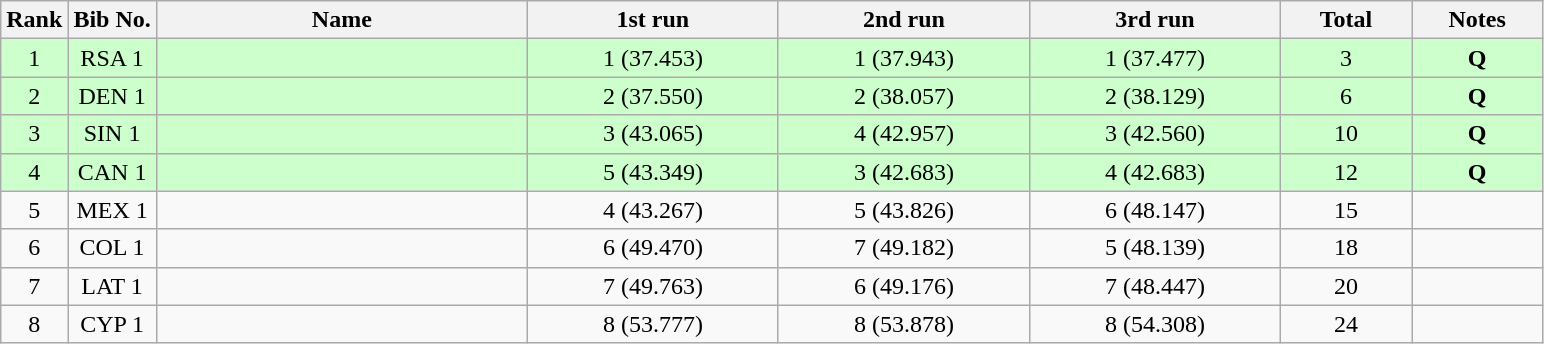<table class="wikitable" style="text-align:center;">
<tr>
<th>Rank</th>
<th>Bib No.</th>
<th style="width:15em">Name</th>
<th style="width:10em">1st run</th>
<th style="width:10em">2nd run</th>
<th style="width:10em">3rd run</th>
<th style="width:5em">Total</th>
<th style="width:5em">Notes</th>
</tr>
<tr bgcolor=ccffcc>
<td>1</td>
<td>RSA 1</td>
<td align=left></td>
<td>1 (37.453)</td>
<td>1 (37.943)</td>
<td>1 (37.477)</td>
<td>3</td>
<td><strong>Q</strong></td>
</tr>
<tr bgcolor=ccffcc>
<td>2</td>
<td>DEN 1</td>
<td align=left></td>
<td>2 (37.550)</td>
<td>2 (38.057)</td>
<td>2 (38.129)</td>
<td>6</td>
<td><strong>Q</strong></td>
</tr>
<tr bgcolor=ccffcc>
<td>3</td>
<td>SIN 1</td>
<td align=left></td>
<td>3 (43.065)</td>
<td>4 (42.957)</td>
<td>3 (42.560)</td>
<td>10</td>
<td><strong>Q</strong></td>
</tr>
<tr bgcolor=ccffcc>
<td>4</td>
<td>CAN 1</td>
<td align=left></td>
<td>5 (43.349)</td>
<td>3 (42.683)</td>
<td>4 (42.683)</td>
<td>12</td>
<td><strong>Q</strong></td>
</tr>
<tr>
<td>5</td>
<td>MEX 1</td>
<td align=left></td>
<td>4 (43.267)</td>
<td>5 (43.826)</td>
<td>6 (48.147)</td>
<td>15</td>
<td></td>
</tr>
<tr>
<td>6</td>
<td>COL 1</td>
<td align=left></td>
<td>6 (49.470)</td>
<td>7 (49.182)</td>
<td>5 (48.139)</td>
<td>18</td>
<td></td>
</tr>
<tr>
<td>7</td>
<td>LAT 1</td>
<td align=left></td>
<td>7 (49.763)</td>
<td>6 (49.176)</td>
<td>7 (48.447)</td>
<td>20</td>
<td></td>
</tr>
<tr>
<td>8</td>
<td>CYP 1</td>
<td align=left></td>
<td>8 (53.777)</td>
<td>8 (53.878)</td>
<td>8 (54.308)</td>
<td>24</td>
<td></td>
</tr>
</table>
